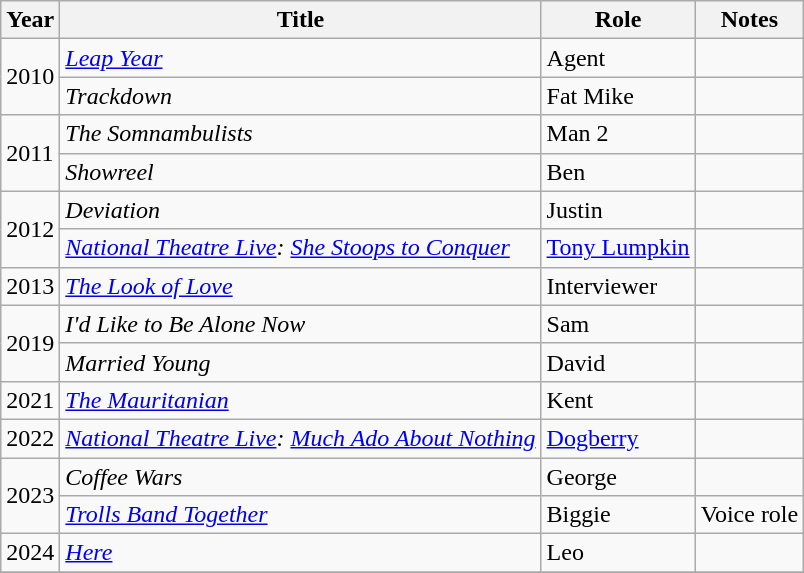<table class="wikitable sortable">
<tr>
<th>Year</th>
<th>Title</th>
<th>Role</th>
<th class="unsortable">Notes</th>
</tr>
<tr>
<td rowspan="2">2010</td>
<td><em><a href='#'>Leap Year</a></em></td>
<td>Agent</td>
<td></td>
</tr>
<tr>
<td><em>Trackdown</em></td>
<td>Fat Mike</td>
<td></td>
</tr>
<tr>
<td rowspan="2">2011</td>
<td><em>The Somnambulists</em></td>
<td>Man 2</td>
<td></td>
</tr>
<tr>
<td><em>Showreel</em></td>
<td>Ben</td>
<td></td>
</tr>
<tr>
<td rowspan="2">2012</td>
<td><em>Deviation</em></td>
<td>Justin</td>
<td></td>
</tr>
<tr>
<td><em><a href='#'>National Theatre Live</a>: <a href='#'>She Stoops to Conquer</a></em></td>
<td><a href='#'>Tony Lumpkin</a></td>
<td></td>
</tr>
<tr>
<td>2013</td>
<td><em><a href='#'>The Look of Love</a></em></td>
<td>Interviewer</td>
<td></td>
</tr>
<tr>
<td rowspan="2">2019</td>
<td><em>I'd Like to Be Alone Now</em></td>
<td>Sam</td>
<td></td>
</tr>
<tr>
<td><em>Married Young</em></td>
<td>David</td>
<td></td>
</tr>
<tr>
<td>2021</td>
<td><em><a href='#'>The Mauritanian</a></em></td>
<td>Kent</td>
<td></td>
</tr>
<tr>
<td>2022</td>
<td><em><a href='#'>National Theatre Live</a>: <a href='#'>Much Ado About Nothing</a></em></td>
<td><a href='#'>Dogberry</a></td>
<td></td>
</tr>
<tr>
<td rowspan="2">2023</td>
<td><em>Coffee Wars</em></td>
<td>George</td>
<td></td>
</tr>
<tr>
<td><em><a href='#'>Trolls Band Together</a></em></td>
<td>Biggie</td>
<td>Voice role</td>
</tr>
<tr>
<td>2024</td>
<td><em><a href='#'>Here</a></em></td>
<td>Leo</td>
<td></td>
</tr>
<tr>
</tr>
</table>
